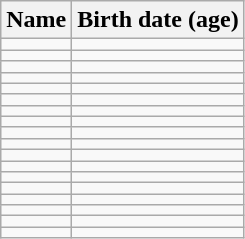<table class="wikitable sortable"  style="text-align:center;">
<tr>
<th>Name</th>
<th>Birth date (age)</th>
</tr>
<tr>
<td style="text-align:left;" data-sort-value="Ikuno, Rina"></td>
<td style="text-align:left;"></td>
</tr>
<tr>
<td style="text-align:left;" data-sort-value="Izawa, Miyu"></td>
<td style="text-align:left;"></td>
</tr>
<tr>
<td style="text-align:left;" data-sort-value="Ishimatsu, Yuina"></td>
<td style="text-align:left;"></td>
</tr>
<tr>
<td style="text-align:left;" data-sort-value="Ihara, Hanna"></td>
<td style="text-align:left;"></td>
</tr>
<tr>
<td style="text-align:left;" data-sort-value="Eguchi, Kokoha"></td>
<td style="text-align:left;"></td>
</tr>
<tr>
<td style="text-align:left;" data-sort-value="Ouchi, Rinka"></td>
<td style="text-align:left;"></td>
</tr>
<tr>
<td style="text-align:left;" data-sort-value="Oba, Risaki"></td>
<td style="text-align:left;"></td>
</tr>
<tr>
<td style="text-align:left;" data-sort-value="Kawashima, Yuna"></td>
<td style="text-align:left;"></td>
</tr>
<tr>
<td style="text-align:left;" data-sort-value="Kitagawa, Hiiro"></td>
<td style="text-align:left;"></td>
</tr>
<tr>
<td style="text-align:left;" data-sort-value="Shibui, Mina"></td>
<td style="text-align:left;"></td>
</tr>
<tr>
<td style="text-align:left;" data-sort-value="Tachibana, Kokoro"></td>
<td style="text-align:left;"></td>
</tr>
<tr>
<td style="text-align:left;" data-sort-value="Fukui, Karen"></td>
<td style="text-align:left;"></td>
</tr>
<tr>
<td style="text-align:left;" data-sort-value="Fujino, Kokoha"></td>
<td style="text-align:left;"></td>
</tr>
<tr>
<td style="text-align:left;" data-sort-value="Matsumoto, Urara"></td>
<td style="text-align:left;"></td>
</tr>
<tr>
<td style="text-align:left;" data-sort-value="Mogami, Nanaka"></td>
<td style="text-align:left;"></td>
</tr>
<tr>
<td style="text-align:left;" data-sort-value="Morisaki, Saaya"></td>
<td style="text-align:left;"></td>
</tr>
<tr>
<td style="text-align:left;" data-sort-value="Yasui, Hina"></td>
<td style="text-align:left;"></td>
</tr>
<tr>
<td style="text-align:left;" data-sort-value="Yanase, Reia"></td>
<td style="text-align:left;"></td>
</tr>
</table>
